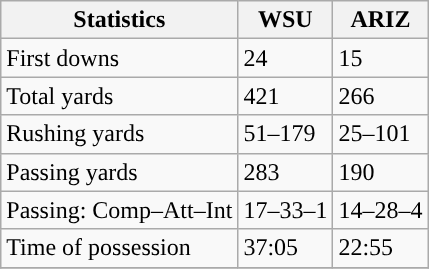<table class="wikitable" style="float: left;">
<tr>
<th>Statistics</th>
<th>WSU</th>
<th>ARIZ</th>
</tr>
<tr>
<td>First downs</td>
<td>24</td>
<td>15</td>
</tr>
<tr>
<td>Total yards</td>
<td>421</td>
<td>266</td>
</tr>
<tr>
<td>Rushing yards</td>
<td>51–179</td>
<td>25–101</td>
</tr>
<tr>
<td>Passing yards</td>
<td>283</td>
<td>190</td>
</tr>
<tr>
<td>Passing: Comp–Att–Int</td>
<td>17–33–1</td>
<td>14–28–4</td>
</tr>
<tr>
<td>Time of possession</td>
<td>37:05</td>
<td>22:55</td>
</tr>
<tr>
</tr>
</table>
